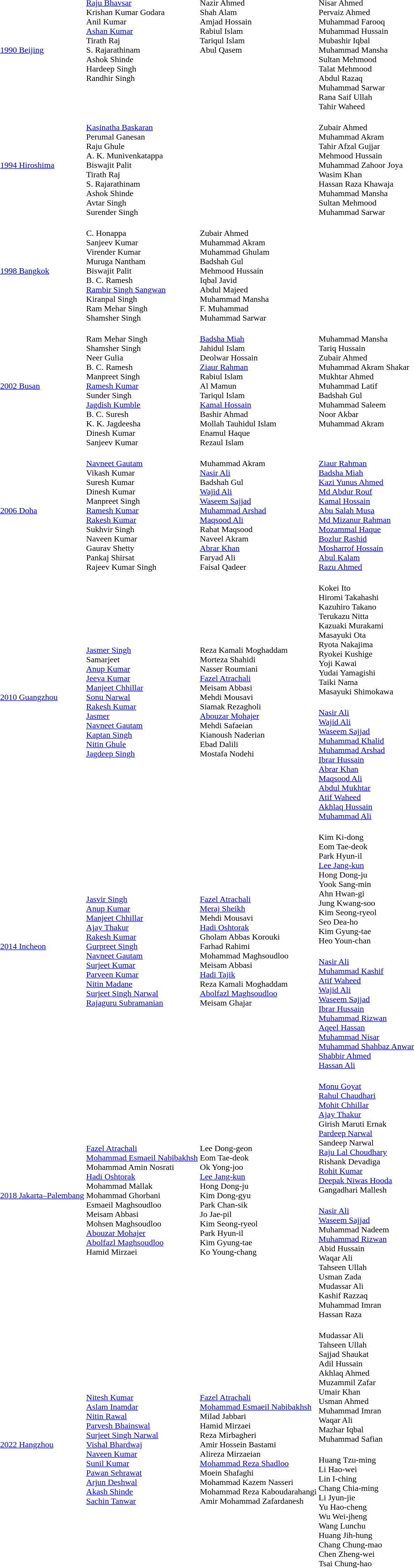<table>
<tr>
<td><a href='#'>1990 Beijing</a></td>
<td valign=top><br><a href='#'>Raju Bhavsar</a><br>Krishan Kumar Godara<br>Anil Kumar<br><a href='#'>Ashan Kumar</a><br>Tirath Raj<br>S. Rajarathinam<br>Ashok Shinde<br>Hardeep Singh<br>Randhir Singh</td>
<td valign=top><br>Nazir Ahmed<br>Shah Alam<br>Amjad Hossain<br>Rabiul Islam<br>Tariqul Islam<br>Abul Qasem<br></td>
<td><br>Nisar Ahmed<br>Pervaiz Ahmed<br>Muhammad Farooq<br>Muhammad Hussain<br>Mubashir Iqbal<br>Muhammad Mansha<br>Sultan Mehmood<br>Talat Mehmood<br>Abdul Razaq<br>Muhammad Sarwar<br>Rana Saif Ullah<br>Tahir Waheed</td>
</tr>
<tr>
<td><a href='#'>1994 Hiroshima</a></td>
<td><br><a href='#'>Kasinatha Baskaran</a><br>Perumal Ganesan<br>Raju Ghule<br>A. K. Munivenkatappa<br>Biswajit Palit<br>Tirath Raj<br>S. Rajarathinam<br>Ashok Shinde<br>Avtar Singh<br>Surender Singh</td>
<td valign=top></td>
<td><br>Zubair Ahmed<br>Muhammad Akram<br>Tahir Afzal Gujjar<br>Mehmood Hussain<br>Muhammad Zahoor Joya<br>Wasim Khan<br>Hassan Raza Khawaja<br>Muhammad Mansha<br>Sultan Mehmood<br>Muhammad Sarwar</td>
</tr>
<tr>
<td><a href='#'>1998 Bangkok</a></td>
<td><br>C. Honappa<br>Sanjeev Kumar<br>Virender Kumar<br>Muruga Nantham<br>Biswajit Palit<br>B. C. Ramesh<br><a href='#'>Rambir Singh Sangwan</a><br>Kiranpal Singh<br>Ram Mehar Singh<br>Shamsher Singh</td>
<td><br>Zubair Ahmed<br>Muhammad Akram<br>Muhammad Ghulam<br>Badshah Gul<br>Mehmood Hussain<br>Iqbal Javid<br>Abdul Majeed<br>Muhammad Mansha<br>F. Muhammad<br>Muhammad Sarwar</td>
<td valign=top></td>
</tr>
<tr>
<td><a href='#'>2002 Busan</a></td>
<td><br>Ram Mehar Singh<br>Shamsher Singh<br>Neer Gulia<br>B. C. Ramesh<br>Manpreet Singh<br><a href='#'>Ramesh Kumar</a><br>Sunder Singh<br><a href='#'>Jagdish Kumble</a><br>B. C. Suresh<br>K. K. Jagdeesha<br>Dinesh Kumar<br>Sanjeev Kumar</td>
<td><br><a href='#'>Badsha Miah</a><br>Jahidul Islam<br>Deolwar Hossain<br><a href='#'>Ziaur Rahman</a><br>Rabiul Islam<br>Al Mamun<br>Tariqul Islam<br><a href='#'>Kamal Hossain</a><br>Bashir Ahmad<br>Mollah Tauhidul Islam<br>Enamul Haque<br>Rezaul Islam</td>
<td valign=top><br>Muhammad Mansha<br>Tariq Hussain<br>Zubair Ahmed<br>Muhammad Akram Shakar<br>Mukhtar Ahmed<br>Muhammad Latif<br>Badshah Gul<br>Muhammad Saleem<br>Noor Akbar<br>Muhammad Akram</td>
</tr>
<tr>
<td><a href='#'>2006 Doha</a></td>
<td><br><a href='#'>Navneet Gautam</a><br>Vikash Kumar<br>Suresh Kumar<br>Dinesh Kumar<br>Manpreet Singh<br><a href='#'>Ramesh Kumar</a><br><a href='#'>Rakesh Kumar</a><br>Sukhvir Singh<br>Naveen Kumar<br>Gaurav Shetty<br>Pankaj Shirsat<br>Rajeev Kumar Singh</td>
<td><br>Muhammad Akram<br><a href='#'>Nasir Ali</a><br>Badshah Gul<br><a href='#'>Wajid Ali</a><br><a href='#'>Waseem Sajjad</a><br><a href='#'>Muhammad Arshad</a><br><a href='#'>Maqsood Ali</a><br>Rahat Maqsood<br>Naveel Akram<br><a href='#'>Abrar Khan</a><br>Faryad Ali<br>Faisal Qadeer</td>
<td><br><a href='#'>Ziaur Rahman</a><br><a href='#'>Badsha Miah</a><br><a href='#'>Kazi Yunus Ahmed</a><br><a href='#'>Md Abdur Rouf</a><br><a href='#'>Kamal Hossain</a><br><a href='#'>Abu Salah Musa</a><br><a href='#'>Md Mizanur Rahman</a><br><a href='#'>Mozammal Haque</a><br><a href='#'>Bozlur Rashid</a><br><a href='#'>Mosharrof Hossain</a><br><a href='#'>Abul Kalam</a><br><a href='#'>Razu Ahmed</a></td>
</tr>
<tr>
<td rowspan=2><a href='#'>2010 Guangzhou</a></td>
<td rowspan=2><br><a href='#'>Jasmer Singh</a><br>Samarjeet<br><a href='#'>Anup Kumar</a><br><a href='#'>Jeeva Kumar</a><br><a href='#'>Manjeet Chhillar</a><br><a href='#'>Sonu Narwal</a><br><a href='#'>Rakesh Kumar</a><br><a href='#'>Jasmer</a><br><a href='#'>Navneet Gautam</a><br><a href='#'>Kaptan Singh</a><br><a href='#'>Nitin Ghule</a><br><a href='#'>Jagdeep Singh</a></td>
<td rowspan=2><br>Reza Kamali Moghaddam<br>Morteza Shahidi<br>Nasser Roumiani<br><a href='#'>Fazel Atrachali</a><br>Meisam Abbasi<br>Mehdi Mousavi<br>Siamak Rezagholi<br><a href='#'>Abouzar Mohajer</a><br>Mehdi Safaeian<br>Kianoush Naderian<br>Ebad Dalili<br>Mostafa Nodehi</td>
<td><br>Kokei Ito<br>Hiromi Takahashi<br>Kazuhiro Takano<br>Terukazu Nitta<br>Kazuaki Murakami<br>Masayuki Ota<br>Ryota Nakajima<br>Ryokei Kushige<br>Yoji Kawai<br>Yudai Yamagishi<br>Taiki Nama<br>Masayuki Shimokawa</td>
</tr>
<tr>
<td><br><a href='#'>Nasir Ali</a><br><a href='#'>Wajid Ali</a><br><a href='#'>Waseem Sajjad</a><br><a href='#'>Muhammad Khalid</a><br><a href='#'>Muhammad Arshad</a><br><a href='#'>Ibrar Hussain</a><br><a href='#'>Abrar Khan</a><br><a href='#'>Maqsood Ali</a><br><a href='#'>Abdul Mukhtar</a><br><a href='#'>Atif Waheed</a><br><a href='#'>Akhlaq Hussain</a><br><a href='#'>Muhammad Ali</a></td>
</tr>
<tr>
<td rowspan=2><a href='#'>2014 Incheon</a></td>
<td rowspan=2><br><a href='#'>Jasvir Singh</a><br><a href='#'>Anup Kumar</a><br><a href='#'>Manjeet Chhillar</a><br><a href='#'>Ajay Thakur</a><br><a href='#'>Rakesh Kumar</a><br><a href='#'>Gurpreet Singh</a><br><a href='#'>Navneet Gautam</a><br><a href='#'>Surjeet Kumar</a><br><a href='#'>Parveen Kumar</a><br><a href='#'>Nitin Madane</a><br><a href='#'>Surjeet Singh Narwal</a><br><a href='#'>Rajaguru Subramanian</a></td>
<td rowspan=2><br><a href='#'>Fazel Atrachali</a><br><a href='#'>Meraj Sheikh</a><br>Mehdi Mousavi<br><a href='#'>Hadi Oshtorak</a><br>Gholam Abbas Korouki<br>Farhad Rahimi<br>Mohammad Maghsoudloo<br>Meisam Abbasi<br><a href='#'>Hadi Tajik</a><br>Reza Kamali Moghaddam<br><a href='#'>Abolfazl Maghsoudloo</a><br>Meisam Ghajar</td>
<td><br>Kim Ki-dong<br>Eom Tae-deok<br>Park Hyun-il<br><a href='#'>Lee Jang-kun</a><br>Hong Dong-ju<br>Yook Sang-min<br>Ahn Hwan-gi<br>Jung Kwang-soo<br>Kim Seong-ryeol<br>Seo Dea-ho<br>Kim Gyung-tae<br>Heo Youn-chan</td>
</tr>
<tr>
<td><br><a href='#'>Nasir Ali</a><br><a href='#'>Muhammad Kashif</a><br><a href='#'>Atif Waheed</a><br><a href='#'>Wajid Ali</a><br><a href='#'>Waseem Sajjad</a><br><a href='#'>Ibrar Hussain</a><br><a href='#'>Muhammad Rizwan</a><br><a href='#'>Aqeel Hassan</a><br><a href='#'>Muhammad Nisar</a><br><a href='#'>Muhammad Shahbaz Anwar</a><br><a href='#'>Shabbir Ahmed</a><br><a href='#'>Hassan Ali</a></td>
</tr>
<tr>
<td rowspan=2><a href='#'>2018 Jakarta–Palembang</a></td>
<td rowspan=2><br><a href='#'>Fazel Atrachali</a><br><a href='#'>Mohammad Esmaeil Nabibakhsh</a><br>Mohammad Amin Nosrati<br><a href='#'>Hadi Oshtorak</a><br>Mohammad Mallak<br>Mohammad Ghorbani<br>Esmaeil Maghsoudloo<br>Meisam Abbasi<br>Mohsen Maghsoudloo<br><a href='#'>Abouzar Mohajer</a><br><a href='#'>Abolfazl Maghsoudloo</a><br>Hamid Mirzaei</td>
<td rowspan=2><br>Lee Dong-geon<br>Eom Tae-deok<br>Ok Yong-joo<br><a href='#'>Lee Jang-kun</a><br>Hong Dong-ju<br>Kim Dong-gyu<br>Park Chan-sik<br>Jo Jae-pil<br>Kim Seong-ryeol<br>Park Hyun-il<br>Kim Gyung-tae<br>Ko Young-chang</td>
<td><br><a href='#'>Monu Goyat</a><br><a href='#'>Rahul Chaudhari</a><br><a href='#'>Mohit Chhillar</a><br><a href='#'>Ajay Thakur</a><br>Girish Maruti Ernak<br><a href='#'>Pardeep Narwal</a><br>Sandeep Narwal<br><a href='#'>Raju Lal Choudhary</a><br>Rishank Devadiga<br><a href='#'>Rohit Kumar</a><br><a href='#'>Deepak Niwas Hooda</a><br>Gangadhari Mallesh</td>
</tr>
<tr>
<td><br><a href='#'>Nasir Ali</a><br><a href='#'>Waseem Sajjad</a><br>Muhammad Nadeem<br><a href='#'>Muhammad Rizwan</a><br>Abid Hussain<br>Waqar Ali<br>Tahseen Ullah<br>Usman Zada<br>Mudassar Ali<br>Kashif Razzaq<br>Muhammad Imran<br>Hassan Raza</td>
</tr>
<tr>
<td rowspan=2><a href='#'>2022 Hangzhou</a></td>
<td rowspan=2><br><a href='#'>Nitesh Kumar</a><br><a href='#'>Aslam Inamdar</a><br><a href='#'>Nitin Rawal</a><br><a href='#'>Parvesh Bhainswal</a><br><a href='#'>Surjeet Singh Narwal</a><br><a href='#'>Vishal Bhardwaj</a><br><a href='#'>Naveen Kumar</a><br><a href='#'>Sunil Kumar</a><br><a href='#'>Pawan Sehrawat</a><br><a href='#'>Arjun Deshwal</a><br><a href='#'>Akash Shinde</a><br><a href='#'>Sachin Tanwar</a></td>
<td rowspan=2><br><a href='#'>Fazel Atrachali</a><br><a href='#'>Mohammad Esmaeil Nabibakhsh</a><br>Milad Jabbari<br>Hamid Mirzaei<br>Reza Mirbagheri<br>Amir Hossein Bastami<br>Alireza Mirzaeian<br><a href='#'>Mohammad Reza Shadloo</a><br>Moein Shafaghi<br>Mohammad Kazem Nasseri<br>Mohammad Reza Kaboudarahangi<br>Amir Mohammad Zafardanesh</td>
<td><br>Mudassar Ali<br>Tahseen Ullah<br>Sajjad Shaukat<br>Adil Hussain<br>Akhlaq Ahmed<br>Muzammil Zafar<br>Umair Khan<br>Usman Ahmed<br>Muhammad Imran<br>Waqar Ali<br>Mazhar Iqbal<br>Muhammad Safian</td>
</tr>
<tr>
<td><br>Huang Tzu-ming<br>Li Hao-wei<br>Lin I-ching<br>Chang Chia-ming<br>Li Jyun-jie<br>Yu Hao-cheng<br>Wu Wei-jheng<br>Wang Lunchu<br>Huang Jih-hung<br>Chang Chung-mao<br>Chen Zheng-wei<br>Tsai Chung-hao</td>
</tr>
</table>
